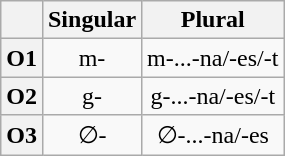<table class="wikitable" style="text-align:center;">
<tr>
<th> </th>
<th><strong>Singular</strong></th>
<th><strong>Plural</strong></th>
</tr>
<tr>
<th><strong>O1</strong></th>
<td>m-</td>
<td>m-...-na/-es/-t</td>
</tr>
<tr>
<th><strong>O2</strong></th>
<td>g-</td>
<td>g-...-na/-es/-t</td>
</tr>
<tr>
<th><strong>O3</strong></th>
<td>∅-</td>
<td>∅-...-na/-es</td>
</tr>
</table>
